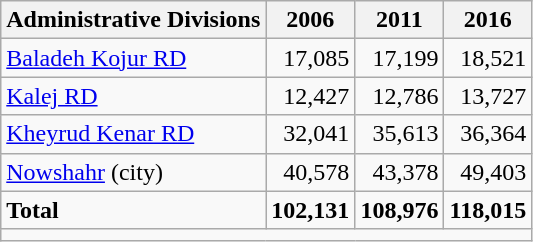<table class="wikitable">
<tr>
<th>Administrative Divisions</th>
<th>2006</th>
<th>2011</th>
<th>2016</th>
</tr>
<tr>
<td><a href='#'>Baladeh Kojur RD</a></td>
<td style="text-align: right;">17,085</td>
<td style="text-align: right;">17,199</td>
<td style="text-align: right;">18,521</td>
</tr>
<tr>
<td><a href='#'>Kalej RD</a></td>
<td style="text-align: right;">12,427</td>
<td style="text-align: right;">12,786</td>
<td style="text-align: right;">13,727</td>
</tr>
<tr>
<td><a href='#'>Kheyrud Kenar RD</a></td>
<td style="text-align: right;">32,041</td>
<td style="text-align: right;">35,613</td>
<td style="text-align: right;">36,364</td>
</tr>
<tr>
<td><a href='#'>Nowshahr</a> (city)</td>
<td style="text-align: right;">40,578</td>
<td style="text-align: right;">43,378</td>
<td style="text-align: right;">49,403</td>
</tr>
<tr>
<td><strong>Total</strong></td>
<td style="text-align: right;"><strong>102,131</strong></td>
<td style="text-align: right;"><strong>108,976</strong></td>
<td style="text-align: right;"><strong>118,015</strong></td>
</tr>
<tr>
<td colspan=4></td>
</tr>
</table>
